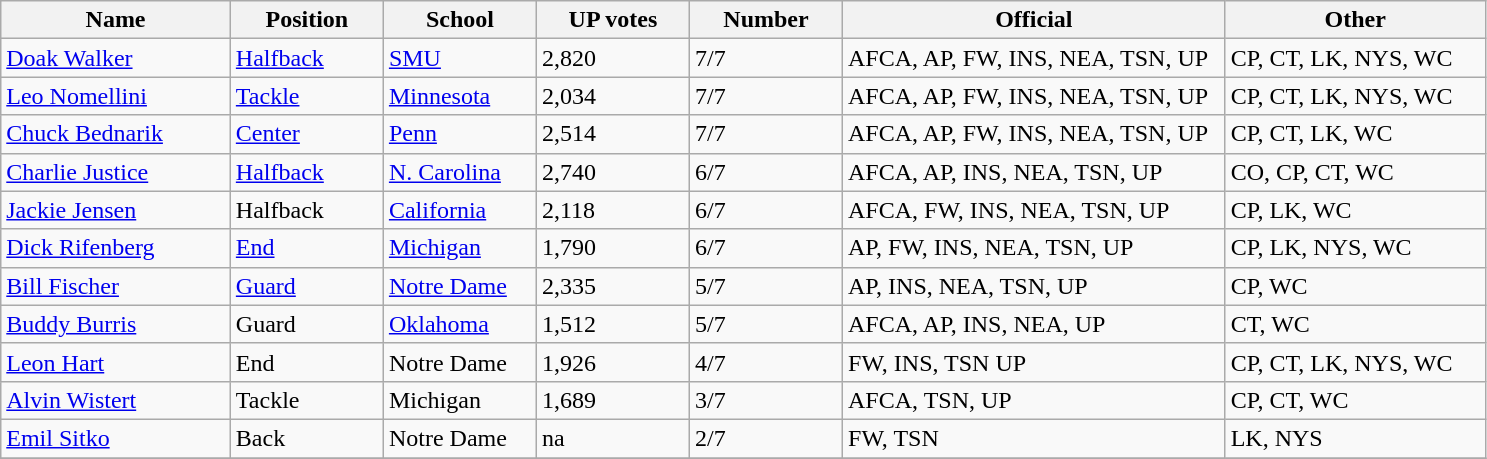<table class="wikitable sortable">
<tr>
<th bgcolor="#DDDDFF" width="15%">Name</th>
<th bgcolor="#DDDDFF" width="10%">Position</th>
<th bgcolor="#DDDDFF" width="10%">School</th>
<th bgcolor="#DDDDFF" width="10%">UP votes</th>
<th bgcolor="#DDDDFF" width="10%">Number</th>
<th bgcolor="#DDDDFF" width="25%">Official</th>
<th bgcolor="#DDDDFF" width="17%">Other</th>
</tr>
<tr align="left">
<td><a href='#'>Doak Walker</a></td>
<td><a href='#'>Halfback</a></td>
<td><a href='#'>SMU</a></td>
<td>2,820</td>
<td>7/7</td>
<td>AFCA, AP, FW, INS, NEA, TSN, UP</td>
<td>CP, CT, LK, NYS, WC</td>
</tr>
<tr align="left">
<td><a href='#'>Leo Nomellini</a></td>
<td><a href='#'>Tackle</a></td>
<td><a href='#'>Minnesota</a></td>
<td>2,034</td>
<td>7/7</td>
<td>AFCA, AP, FW, INS, NEA, TSN, UP</td>
<td>CP, CT, LK, NYS, WC</td>
</tr>
<tr align="left">
<td><a href='#'>Chuck Bednarik</a></td>
<td><a href='#'>Center</a></td>
<td><a href='#'>Penn</a></td>
<td>2,514</td>
<td>7/7</td>
<td>AFCA, AP, FW, INS, NEA, TSN, UP</td>
<td>CP, CT, LK, WC</td>
</tr>
<tr align="left">
<td><a href='#'>Charlie Justice</a></td>
<td><a href='#'>Halfback</a></td>
<td><a href='#'>N. Carolina</a></td>
<td>2,740</td>
<td>6/7</td>
<td>AFCA, AP, INS, NEA, TSN, UP</td>
<td>CO, CP, CT, WC</td>
</tr>
<tr align="left">
<td><a href='#'>Jackie Jensen</a></td>
<td>Halfback</td>
<td><a href='#'>California</a></td>
<td>2,118</td>
<td>6/7</td>
<td>AFCA, FW, INS, NEA, TSN, UP</td>
<td>CP, LK, WC</td>
</tr>
<tr align="left">
<td><a href='#'>Dick Rifenberg</a></td>
<td><a href='#'>End</a></td>
<td><a href='#'>Michigan</a></td>
<td>1,790</td>
<td>6/7</td>
<td>AP, FW, INS, NEA, TSN, UP</td>
<td>CP, LK, NYS, WC</td>
</tr>
<tr align="left">
<td><a href='#'>Bill Fischer</a></td>
<td><a href='#'>Guard</a></td>
<td><a href='#'>Notre Dame</a></td>
<td>2,335</td>
<td>5/7</td>
<td>AP, INS, NEA, TSN, UP</td>
<td>CP, WC</td>
</tr>
<tr align="left">
<td><a href='#'>Buddy Burris</a></td>
<td>Guard</td>
<td><a href='#'>Oklahoma</a></td>
<td>1,512</td>
<td>5/7</td>
<td>AFCA, AP, INS, NEA, UP</td>
<td>CT, WC</td>
</tr>
<tr align="left">
<td><a href='#'>Leon Hart</a></td>
<td>End</td>
<td>Notre Dame</td>
<td>1,926</td>
<td>4/7</td>
<td>FW, INS, TSN UP</td>
<td>CP, CT, LK, NYS, WC</td>
</tr>
<tr align="left">
<td><a href='#'>Alvin Wistert</a></td>
<td>Tackle</td>
<td>Michigan</td>
<td>1,689</td>
<td>3/7</td>
<td>AFCA, TSN, UP</td>
<td>CP, CT, WC</td>
</tr>
<tr align="left">
<td><a href='#'>Emil Sitko</a></td>
<td>Back</td>
<td>Notre Dame</td>
<td>na</td>
<td>2/7</td>
<td>FW, TSN</td>
<td>LK, NYS</td>
</tr>
<tr align="left">
</tr>
</table>
